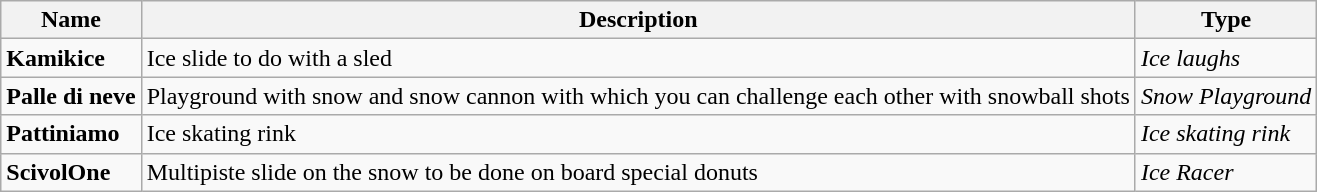<table class="wikitable">
<tr>
<th>Name</th>
<th>Description</th>
<th>Type</th>
</tr>
<tr>
<td><strong>Kamikice</strong></td>
<td>Ice slide to do with a sled</td>
<td><em>Ice laughs</em></td>
</tr>
<tr>
<td><strong>Palle di neve</strong></td>
<td>Playground with snow and snow cannon with which you can challenge each other with snowball shots</td>
<td><em>Snow Playground</em></td>
</tr>
<tr>
<td><strong>Pattiniamo</strong></td>
<td>Ice skating rink</td>
<td><em>Ice skating rink</em></td>
</tr>
<tr>
<td><strong>ScivolOne</strong></td>
<td>Multipiste slide on the snow to be done on board special donuts</td>
<td><em>Ice Racer</em></td>
</tr>
</table>
